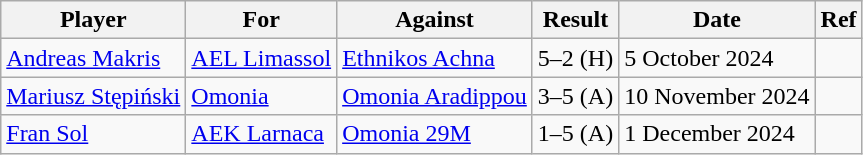<table class="wikitable sortable">
<tr>
<th>Player</th>
<th>For</th>
<th>Against</th>
<th style="text-align:center">Result</th>
<th>Date</th>
<th>Ref</th>
</tr>
<tr>
<td> <a href='#'>Andreas Makris</a></td>
<td><a href='#'>AEL Limassol</a></td>
<td><a href='#'>Ethnikos Achna</a></td>
<td style="text-align:center;">5–2 (H)</td>
<td>5 October 2024</td>
<td></td>
</tr>
<tr>
<td> <a href='#'>Mariusz Stępiński</a></td>
<td><a href='#'>Omonia</a></td>
<td><a href='#'>Omonia Aradippou</a></td>
<td style="text-align:center;">3–5 (A)</td>
<td>10 November 2024</td>
<td></td>
</tr>
<tr>
<td> <a href='#'>Fran Sol</a></td>
<td><a href='#'>AEK Larnaca</a></td>
<td><a href='#'>Omonia 29M</a></td>
<td style="text-align:center;">1–5 (A)</td>
<td>1 December 2024</td>
<td></td>
</tr>
</table>
